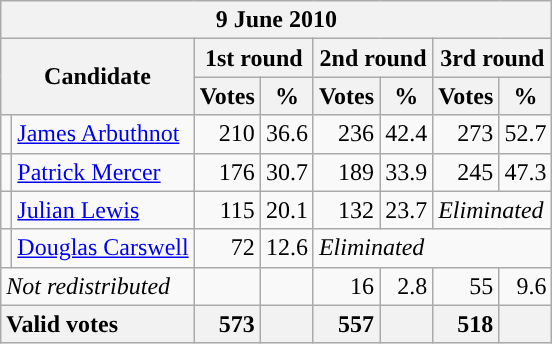<table class="wikitable" style="min-width:250px;">
<tr>
<th colspan="8">9 June 2010</th>
</tr>
<tr>
<th colspan="2" rowspan="2">Candidate</th>
<th colspan="2">1st round</th>
<th colspan="2">2nd round</th>
<th colspan="2">3rd round</th>
</tr>
<tr>
<th>Votes</th>
<th>%</th>
<th>Votes</th>
<th>%</th>
<th>Votes</th>
<th>%</th>
</tr>
<tr>
<td style="color:inherit;background-color: "></td>
<td><a href='#'>James Arbuthnot</a></td>
<td align="right">210</td>
<td align="right">36.6</td>
<td align="right">236</td>
<td align="right">42.4</td>
<td align="right">273</td>
<td align="right">52.7</td>
</tr>
<tr>
<td style="color:inherit;background-color: "></td>
<td><a href='#'>Patrick Mercer</a></td>
<td align="right">176</td>
<td align="right">30.7</td>
<td align="right">189</td>
<td align="right">33.9</td>
<td align="right">245</td>
<td align="right">47.3</td>
</tr>
<tr>
<td style="color:inherit;background-color: "></td>
<td><a href='#'>Julian Lewis</a></td>
<td align="right">115</td>
<td align="right">20.1</td>
<td align="right">132</td>
<td align="right">23.7</td>
<td colspan="2"><em>Eliminated</em></td>
</tr>
<tr>
<td style="color:inherit;background-color: "></td>
<td><a href='#'>Douglas Carswell</a></td>
<td align="right">72</td>
<td align="right">12.6</td>
<td colspan="4"><em>Eliminated</em></td>
</tr>
<tr>
<td colspan="2"><em>Not redistributed</em></td>
<td align="right"></td>
<td align="right"></td>
<td align="right">16</td>
<td align="right">2.8</td>
<td align="right">55</td>
<td align="right">9.6</td>
</tr>
<tr>
<th style="text-align:left;" colspan="2"><strong>Valid votes</strong></th>
<th style="text-align:right;">573</th>
<th style="text-align:right;"></th>
<th style="text-align:right;">557</th>
<th style="text-align:right;"></th>
<th style="text-align:right;">518</th>
<th style="text-align:right;"></th>
</tr>
</table>
